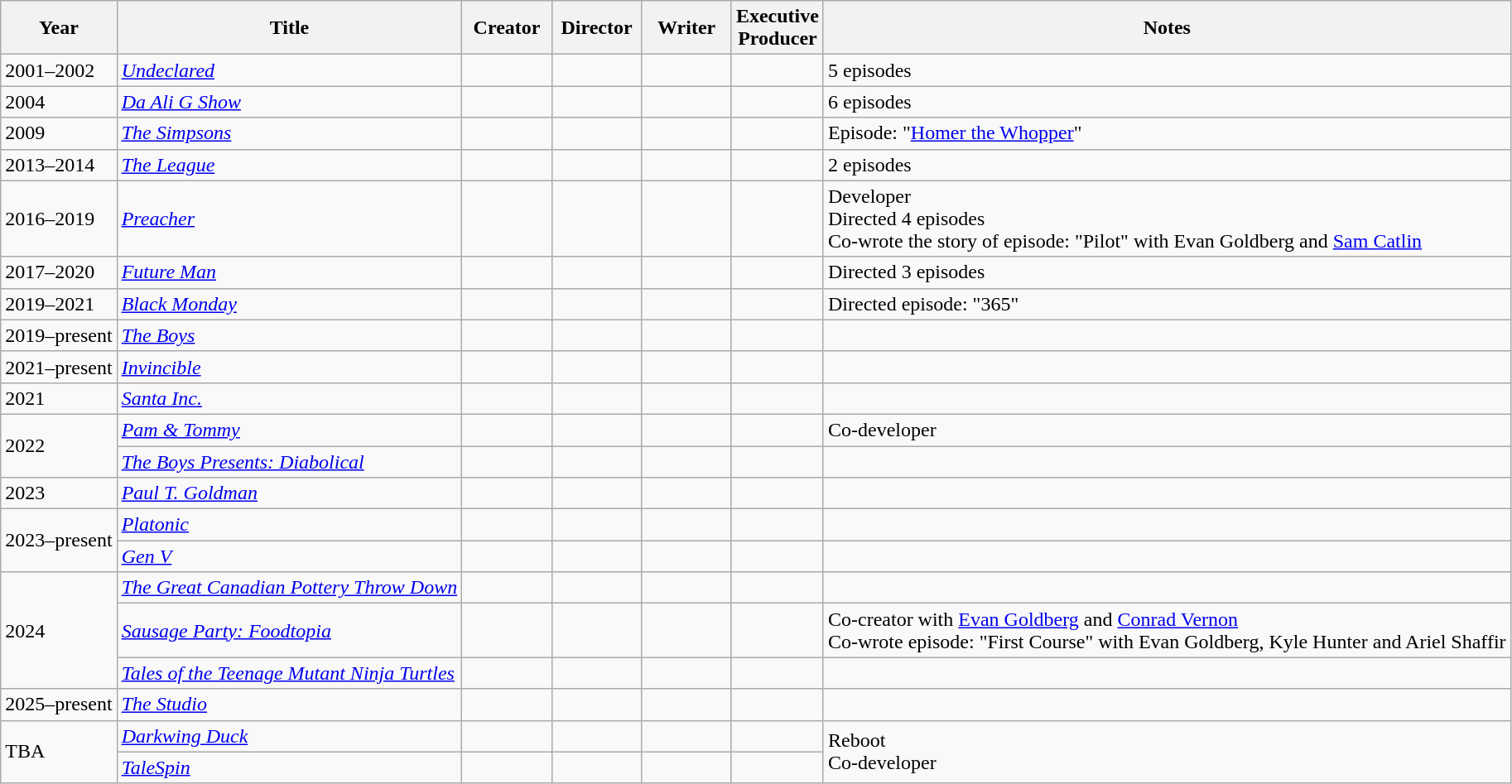<table class="wikitable sortable">
<tr>
<th>Year</th>
<th>Title</th>
<th width="65">Creator</th>
<th width="65">Director</th>
<th width="65">Writer</th>
<th width="65">Executive<br>Producer</th>
<th>Notes</th>
</tr>
<tr>
<td>2001–2002</td>
<td><em><a href='#'>Undeclared</a></em></td>
<td></td>
<td></td>
<td></td>
<td></td>
<td>5 episodes</td>
</tr>
<tr>
<td>2004</td>
<td><em><a href='#'>Da Ali G Show</a></em></td>
<td></td>
<td></td>
<td></td>
<td></td>
<td>6 episodes</td>
</tr>
<tr>
<td>2009</td>
<td data-sort-value="Simpsons, The"><em><a href='#'>The Simpsons</a></em></td>
<td></td>
<td></td>
<td></td>
<td></td>
<td>Episode: "<a href='#'>Homer the Whopper</a>"</td>
</tr>
<tr>
<td>2013–2014</td>
<td data-sort-value="League, The"><em><a href='#'>The League</a></em></td>
<td></td>
<td></td>
<td></td>
<td></td>
<td>2 episodes</td>
</tr>
<tr>
<td>2016–2019</td>
<td><em><a href='#'>Preacher</a></em></td>
<td></td>
<td></td>
<td></td>
<td></td>
<td>Developer<br>Directed 4 episodes<br>Co-wrote the story of  episode: "Pilot" with Evan Goldberg and <a href='#'>Sam Catlin</a></td>
</tr>
<tr>
<td>2017–2020</td>
<td><em><a href='#'>Future Man</a></em></td>
<td></td>
<td></td>
<td></td>
<td></td>
<td>Directed 3 episodes</td>
</tr>
<tr>
<td>2019–2021</td>
<td><em><a href='#'>Black Monday</a></em></td>
<td></td>
<td></td>
<td></td>
<td></td>
<td>Directed episode: "365"</td>
</tr>
<tr>
<td>2019–present</td>
<td data-sort-value="Boys, The"><em><a href='#'>The Boys</a></em></td>
<td></td>
<td></td>
<td></td>
<td></td>
<td></td>
</tr>
<tr>
<td>2021–present</td>
<td><em><a href='#'>Invincible</a></em></td>
<td></td>
<td></td>
<td></td>
<td></td>
<td></td>
</tr>
<tr>
<td>2021</td>
<td><em><a href='#'>Santa Inc.</a></em></td>
<td></td>
<td></td>
<td></td>
<td></td>
<td></td>
</tr>
<tr>
<td rowspan=2>2022</td>
<td><em><a href='#'>Pam & Tommy</a></em></td>
<td></td>
<td></td>
<td></td>
<td></td>
<td>Co-developer</td>
</tr>
<tr>
<td data-sort-value="Boys Presents: Diabolical, The"><em><a href='#'>The Boys Presents: Diabolical</a></em></td>
<td></td>
<td></td>
<td></td>
<td></td>
<td></td>
</tr>
<tr>
<td>2023</td>
<td><em><a href='#'>Paul T. Goldman</a></em></td>
<td></td>
<td></td>
<td></td>
<td></td>
<td></td>
</tr>
<tr>
<td rowspan=2>2023–present</td>
<td><em><a href='#'>Platonic</a></em></td>
<td></td>
<td></td>
<td></td>
<td></td>
<td></td>
</tr>
<tr>
<td><em><a href='#'>Gen V</a></em></td>
<td></td>
<td></td>
<td></td>
<td></td>
<td></td>
</tr>
<tr>
<td rowspan=3>2024</td>
<td data-sort-value="Great Canadian Pottery Throw Down, The"><em><a href='#'>The Great Canadian Pottery Throw Down</a></em></td>
<td></td>
<td></td>
<td></td>
<td></td>
<td></td>
</tr>
<tr>
<td><em><a href='#'>Sausage Party: Foodtopia</a></em></td>
<td></td>
<td></td>
<td></td>
<td></td>
<td>Co-creator with <a href='#'>Evan Goldberg</a> and <a href='#'>Conrad Vernon</a><br>Co-wrote episode: "First Course" with Evan Goldberg, Kyle Hunter and Ariel Shaffir</td>
</tr>
<tr>
<td><em><a href='#'>Tales of the Teenage Mutant Ninja Turtles</a></em></td>
<td></td>
<td></td>
<td></td>
<td></td>
<td></td>
</tr>
<tr>
<td>2025–present</td>
<td data-sort-value="Studio, The"><em><a href='#'>The Studio</a></em></td>
<td></td>
<td></td>
<td></td>
<td></td>
<td></td>
</tr>
<tr>
<td rowspan=2>TBA</td>
<td><em><a href='#'>Darkwing Duck</a></em></td>
<td></td>
<td></td>
<td></td>
<td></td>
<td rowspan="2">Reboot<br>Co-developer</td>
</tr>
<tr>
<td><em><a href='#'>TaleSpin</a></em></td>
<td></td>
<td></td>
<td></td>
<td></td>
</tr>
</table>
